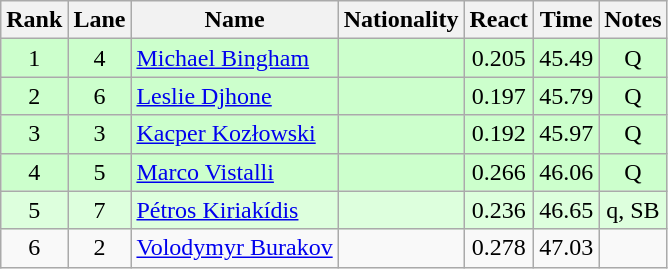<table class="wikitable sortable" style="text-align:center">
<tr>
<th>Rank</th>
<th>Lane</th>
<th>Name</th>
<th>Nationality</th>
<th>React</th>
<th>Time</th>
<th>Notes</th>
</tr>
<tr bgcolor=ccffcc>
<td>1</td>
<td>4</td>
<td align="left"><a href='#'>Michael Bingham</a></td>
<td align=left></td>
<td>0.205</td>
<td>45.49</td>
<td>Q</td>
</tr>
<tr bgcolor=ccffcc>
<td>2</td>
<td>6</td>
<td align="left"><a href='#'>Leslie Djhone</a></td>
<td align=left></td>
<td>0.197</td>
<td>45.79</td>
<td>Q</td>
</tr>
<tr bgcolor=ccffcc>
<td>3</td>
<td>3</td>
<td align="left"><a href='#'>Kacper Kozłowski</a></td>
<td align=left></td>
<td>0.192</td>
<td>45.97</td>
<td>Q</td>
</tr>
<tr bgcolor=ccffcc>
<td>4</td>
<td>5</td>
<td align="left"><a href='#'>Marco Vistalli</a></td>
<td align=left></td>
<td>0.266</td>
<td>46.06</td>
<td>Q</td>
</tr>
<tr bgcolor=ddffdd>
<td>5</td>
<td>7</td>
<td align="left"><a href='#'>Pétros Kiriakídis</a></td>
<td align=left></td>
<td>0.236</td>
<td>46.65</td>
<td>q, SB</td>
</tr>
<tr>
<td>6</td>
<td>2</td>
<td align="left"><a href='#'>Volodymyr Burakov</a></td>
<td align=left></td>
<td>0.278</td>
<td>47.03</td>
<td></td>
</tr>
</table>
